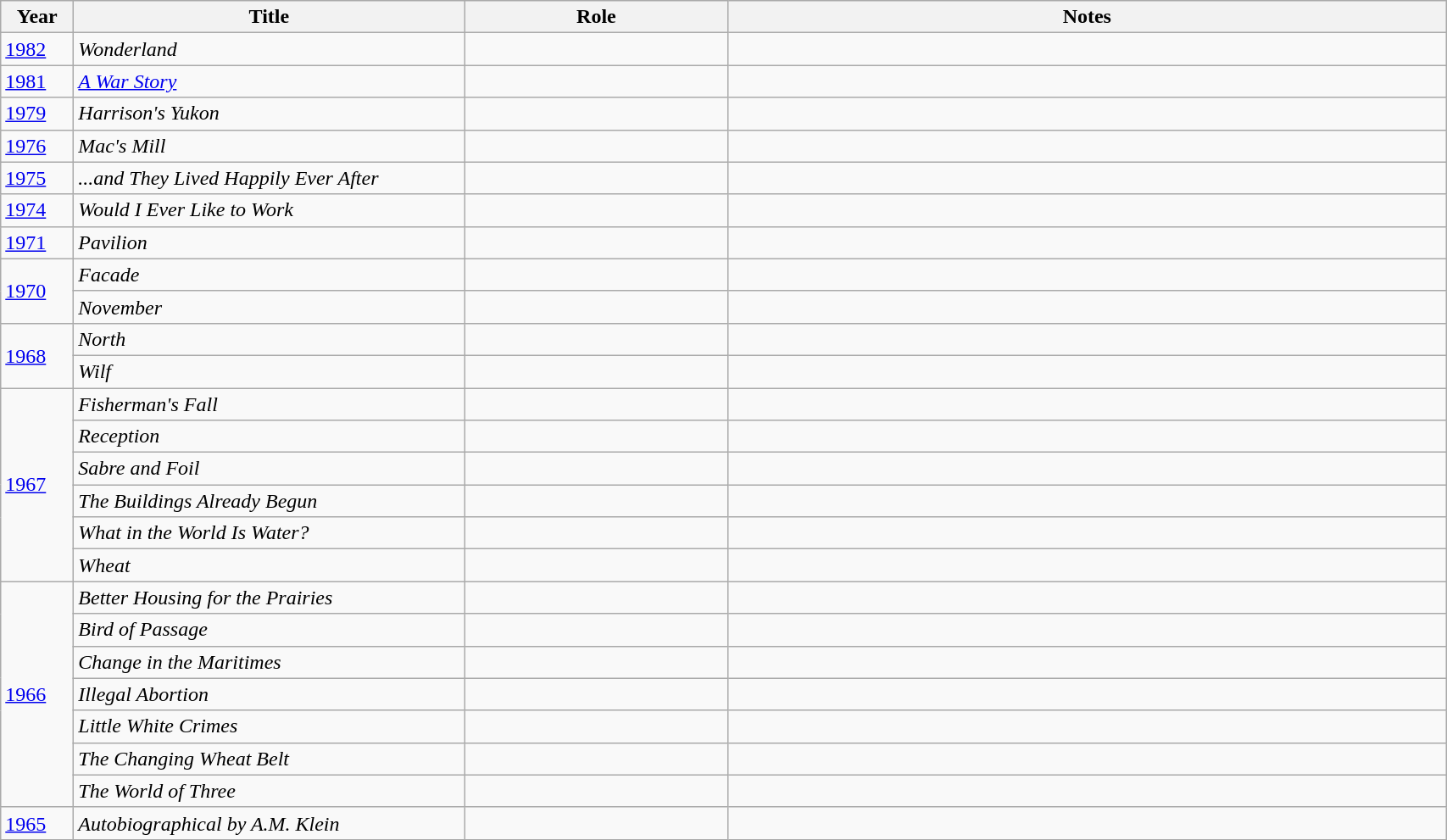<table class="wikitable sortable" width="90%">
<tr>
<th width="50px">Year</th>
<th width="300px">Title</th>
<th width="200px">Role</th>
<th class="unsortable">Notes</th>
</tr>
<tr>
<td><a href='#'>1982</a></td>
<td><em>Wonderland</em></td>
<td></td>
<td></td>
</tr>
<tr>
<td><a href='#'>1981</a></td>
<td><em><a href='#'>A War Story</a></em></td>
<td></td>
<td></td>
</tr>
<tr>
<td><a href='#'>1979</a></td>
<td><em>Harrison's Yukon</em></td>
<td></td>
<td></td>
</tr>
<tr>
<td><a href='#'>1976</a></td>
<td><em>Mac's Mill</em></td>
<td></td>
<td></td>
</tr>
<tr>
<td><a href='#'>1975</a></td>
<td><em>...and They Lived Happily Ever After</em></td>
<td></td>
<td></td>
</tr>
<tr>
<td><a href='#'>1974</a></td>
<td><em>Would I Ever Like to Work</em></td>
<td></td>
<td></td>
</tr>
<tr>
<td><a href='#'>1971</a></td>
<td><em>Pavilion</em></td>
<td></td>
<td></td>
</tr>
<tr>
<td rowspan="2"><a href='#'>1970</a></td>
<td><em>Facade</em></td>
<td></td>
<td></td>
</tr>
<tr>
<td><em>November</em></td>
<td></td>
<td></td>
</tr>
<tr>
<td rowspan="2"><a href='#'>1968</a></td>
<td><em>North</em></td>
<td></td>
<td></td>
</tr>
<tr>
<td><em>Wilf</em></td>
<td></td>
<td></td>
</tr>
<tr>
<td rowspan="6"><a href='#'>1967</a></td>
<td><em>Fisherman's Fall</em></td>
<td></td>
<td></td>
</tr>
<tr>
<td><em>Reception</em></td>
<td></td>
<td></td>
</tr>
<tr>
<td><em>Sabre and Foil</em></td>
<td></td>
<td></td>
</tr>
<tr>
<td><em>The Buildings Already Begun</em></td>
<td></td>
<td></td>
</tr>
<tr>
<td><em>What in the World Is Water?</em></td>
<td></td>
<td></td>
</tr>
<tr>
<td><em>Wheat</em></td>
<td></td>
<td></td>
</tr>
<tr>
<td rowspan="7"><a href='#'>1966</a></td>
<td><em>Better Housing for the Prairies</em></td>
<td></td>
<td></td>
</tr>
<tr>
<td><em>Bird of Passage</em></td>
<td></td>
<td></td>
</tr>
<tr>
<td><em>Change in the Maritimes</em></td>
<td></td>
<td></td>
</tr>
<tr>
<td><em>Illegal Abortion</em></td>
<td></td>
<td></td>
</tr>
<tr>
<td><em>Little White Crimes</em></td>
<td></td>
<td></td>
</tr>
<tr>
<td><em>The Changing Wheat Belt</em></td>
<td></td>
<td></td>
</tr>
<tr>
<td><em>The World of Three</em></td>
<td></td>
<td></td>
</tr>
<tr>
<td><a href='#'>1965</a></td>
<td><em>Autobiographical by A.M. Klein</em></td>
<td></td>
<td></td>
</tr>
</table>
